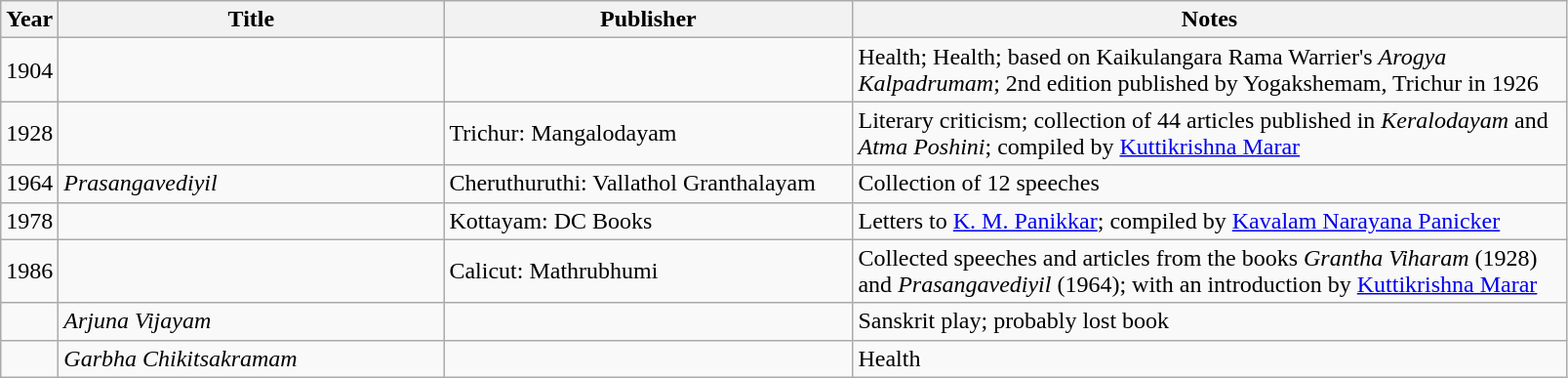<table class="wikitable">
<tr>
<th>Year</th>
<th ! style=width:16em>Title</th>
<th ! style=width:17em>Publisher</th>
<th ! style=width:30em>Notes</th>
</tr>
<tr>
<td>1904</td>
<td><em></em></td>
<td></td>
<td>Health; Health; based on Kaikulangara Rama Warrier's <em>Arogya Kalpadrumam</em>; 2nd edition published by Yogakshemam, Trichur in 1926</td>
</tr>
<tr>
<td>1928</td>
<td><em></em></td>
<td>Trichur: Mangalodayam</td>
<td>Literary criticism; collection of 44 articles published in <em>Keralodayam</em> and <em>Atma Poshini</em>; compiled by <a href='#'>Kuttikrishna Marar</a></td>
</tr>
<tr>
<td>1964</td>
<td><em>Prasangavediyil</em></td>
<td>Cheruthuruthi: Vallathol Granthalayam</td>
<td>Collection of 12 speeches</td>
</tr>
<tr>
<td>1978</td>
<td><em></em></td>
<td>Kottayam: DC Books</td>
<td>Letters to <a href='#'>K. M. Panikkar</a>; compiled by <a href='#'>Kavalam Narayana Panicker</a></td>
</tr>
<tr>
<td>1986</td>
<td><em></em></td>
<td>Calicut: Mathrubhumi</td>
<td>Collected speeches and articles from the books <em>Grantha Viharam</em> (1928) and <em>Prasangavediyil</em> (1964); with an introduction by <a href='#'>Kuttikrishna Marar</a></td>
</tr>
<tr>
<td></td>
<td><em>Arjuna Vijayam</em></td>
<td></td>
<td>Sanskrit play; probably lost book</td>
</tr>
<tr>
<td></td>
<td><em>Garbha Chikitsakramam</em></td>
<td></td>
<td>Health</td>
</tr>
</table>
